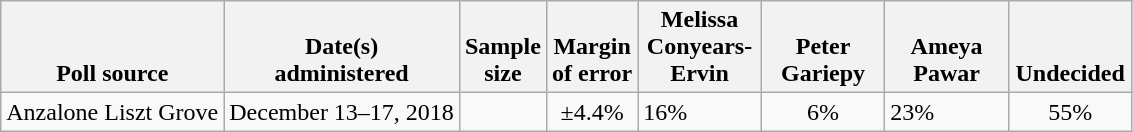<table class="wikitable">
<tr valign=bottom>
<th>Poll source</th>
<th>Date(s)<br>administered</th>
<th>Sample<br>size</th>
<th>Margin<br>of error</th>
<th style="width:75px;">Melissa<br>Conyears-Ervin</th>
<th style="width:75px;">Peter <br> Gariepy</th>
<th style="width:75px;">Ameya<br>Pawar</th>
<th style="width:75px;">Undecided</th>
</tr>
<tr>
<td>Anzalone Liszt Grove</td>
<td align=center>December 13–17, 2018</td>
<td align=center></td>
<td align=center>±4.4%</td>
<td>16%</td>
<td align=center>6%</td>
<td>23%</td>
<td align=center>55%</td>
</tr>
</table>
